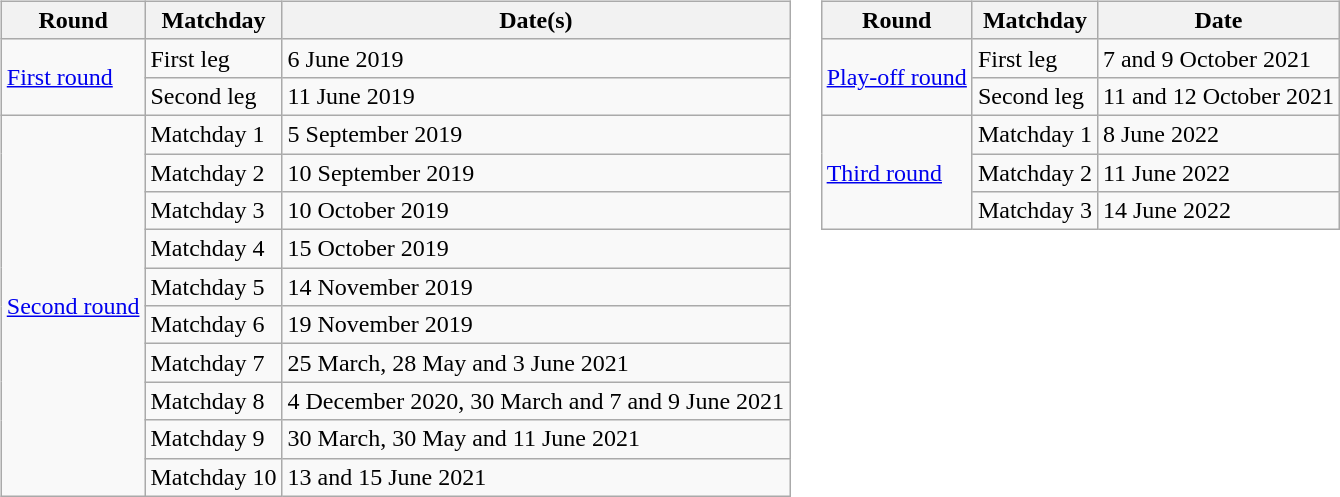<table>
<tr>
<td valign=top><br><table class="wikitable">
<tr>
<th>Round</th>
<th>Matchday</th>
<th>Date(s)</th>
</tr>
<tr>
<td rowspan=2><a href='#'>First round</a></td>
<td>First leg</td>
<td>6 June 2019</td>
</tr>
<tr>
<td>Second leg</td>
<td>11 June 2019</td>
</tr>
<tr>
<td rowspan=10><a href='#'>Second round</a></td>
<td>Matchday 1</td>
<td>5 September 2019</td>
</tr>
<tr>
<td>Matchday 2</td>
<td>10 September 2019</td>
</tr>
<tr>
<td>Matchday 3</td>
<td>10 October 2019</td>
</tr>
<tr>
<td>Matchday 4</td>
<td>15 October 2019</td>
</tr>
<tr>
<td>Matchday 5</td>
<td>14 November 2019</td>
</tr>
<tr>
<td>Matchday 6</td>
<td>19 November 2019</td>
</tr>
<tr>
<td>Matchday 7</td>
<td>25 March, 28 May and 3 June 2021</td>
</tr>
<tr>
<td>Matchday 8</td>
<td>4 December 2020, 30 March and 7 and 9 June 2021</td>
</tr>
<tr>
<td>Matchday 9</td>
<td>30 March, 30 May and 11 June 2021</td>
</tr>
<tr>
<td>Matchday 10</td>
<td>13 and 15 June 2021</td>
</tr>
</table>
</td>
<td valign=top><br><table class="wikitable">
<tr>
<th>Round</th>
<th>Matchday</th>
<th>Date</th>
</tr>
<tr>
<td rowspan=2><a href='#'>Play-off round</a></td>
<td>First leg</td>
<td>7 and 9 October 2021</td>
</tr>
<tr>
<td>Second leg</td>
<td>11 and 12 October 2021</td>
</tr>
<tr>
<td rowspan=3><a href='#'>Third round</a></td>
<td>Matchday 1</td>
<td>8 June 2022</td>
</tr>
<tr>
<td>Matchday 2</td>
<td>11 June 2022</td>
</tr>
<tr>
<td>Matchday 3</td>
<td>14 June 2022</td>
</tr>
</table>
</td>
</tr>
</table>
